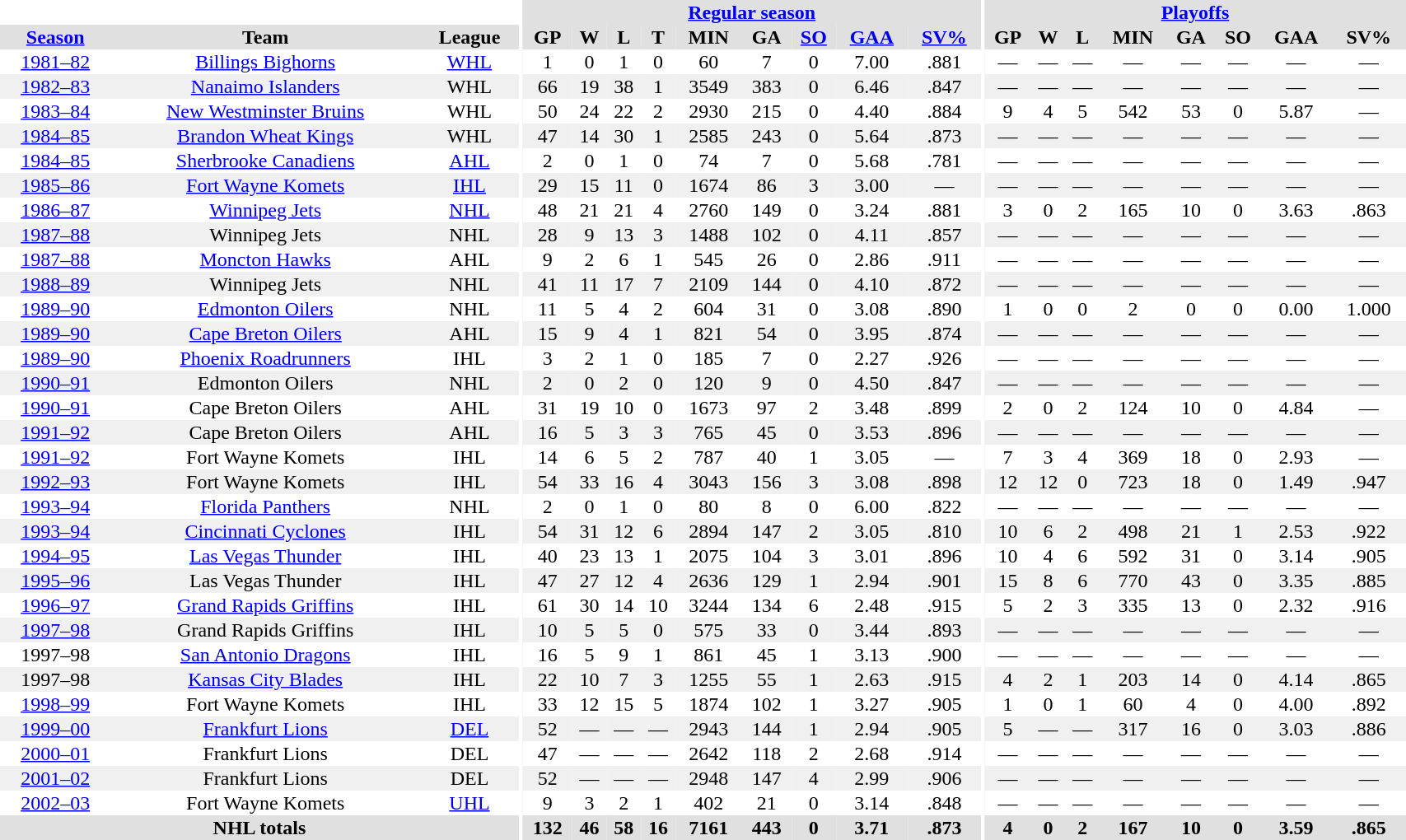<table border="0" cellpadding="1" cellspacing="0" style="width:90%; text-align:center;">
<tr bgcolor="#e0e0e0">
<th colspan="3" bgcolor="#ffffff"></th>
<th rowspan="99" bgcolor="#ffffff"></th>
<th colspan="9" bgcolor="#e0e0e0"><a href='#'>Regular season</a></th>
<th rowspan="99" bgcolor="#ffffff"></th>
<th colspan="8" bgcolor="#e0e0e0"><a href='#'>Playoffs</a></th>
</tr>
<tr bgcolor="#e0e0e0">
<th><a href='#'>Season</a></th>
<th>Team</th>
<th>League</th>
<th>GP</th>
<th>W</th>
<th>L</th>
<th>T</th>
<th>MIN</th>
<th>GA</th>
<th><a href='#'>SO</a></th>
<th><a href='#'>GAA</a></th>
<th><a href='#'>SV%</a></th>
<th>GP</th>
<th>W</th>
<th>L</th>
<th>MIN</th>
<th>GA</th>
<th>SO</th>
<th>GAA</th>
<th>SV%</th>
</tr>
<tr>
<td><a href='#'>1981–82</a></td>
<td><a href='#'>Billings Bighorns</a></td>
<td><a href='#'>WHL</a></td>
<td>1</td>
<td>0</td>
<td>1</td>
<td>0</td>
<td>60</td>
<td>7</td>
<td>0</td>
<td>7.00</td>
<td>.881</td>
<td>—</td>
<td>—</td>
<td>—</td>
<td>—</td>
<td>—</td>
<td>—</td>
<td>—</td>
<td>—</td>
</tr>
<tr bgcolor="#f0f0f0">
<td><a href='#'>1982–83</a></td>
<td><a href='#'>Nanaimo Islanders</a></td>
<td>WHL</td>
<td>66</td>
<td>19</td>
<td>38</td>
<td>1</td>
<td>3549</td>
<td>383</td>
<td>0</td>
<td>6.46</td>
<td>.847</td>
<td>—</td>
<td>—</td>
<td>—</td>
<td>—</td>
<td>—</td>
<td>—</td>
<td>—</td>
<td>—</td>
</tr>
<tr>
<td><a href='#'>1983–84</a></td>
<td><a href='#'>New Westminster Bruins</a></td>
<td>WHL</td>
<td>50</td>
<td>24</td>
<td>22</td>
<td>2</td>
<td>2930</td>
<td>215</td>
<td>0</td>
<td>4.40</td>
<td>.884</td>
<td>9</td>
<td>4</td>
<td>5</td>
<td>542</td>
<td>53</td>
<td>0</td>
<td>5.87</td>
<td>—</td>
</tr>
<tr bgcolor="#f0f0f0">
<td><a href='#'>1984–85</a></td>
<td><a href='#'>Brandon Wheat Kings</a></td>
<td>WHL</td>
<td>47</td>
<td>14</td>
<td>30</td>
<td>1</td>
<td>2585</td>
<td>243</td>
<td>0</td>
<td>5.64</td>
<td>.873</td>
<td>—</td>
<td>—</td>
<td>—</td>
<td>—</td>
<td>—</td>
<td>—</td>
<td>—</td>
<td>—</td>
</tr>
<tr>
<td><a href='#'>1984–85</a></td>
<td><a href='#'>Sherbrooke Canadiens</a></td>
<td><a href='#'>AHL</a></td>
<td>2</td>
<td>0</td>
<td>1</td>
<td>0</td>
<td>74</td>
<td>7</td>
<td>0</td>
<td>5.68</td>
<td>.781</td>
<td>—</td>
<td>—</td>
<td>—</td>
<td>—</td>
<td>—</td>
<td>—</td>
<td>—</td>
<td>—</td>
</tr>
<tr bgcolor="#f0f0f0">
<td><a href='#'>1985–86</a></td>
<td><a href='#'>Fort Wayne Komets</a></td>
<td><a href='#'>IHL</a></td>
<td>29</td>
<td>15</td>
<td>11</td>
<td>0</td>
<td>1674</td>
<td>86</td>
<td>3</td>
<td>3.00</td>
<td>—</td>
<td>—</td>
<td>—</td>
<td>—</td>
<td>—</td>
<td>—</td>
<td>—</td>
<td>—</td>
<td>—</td>
</tr>
<tr>
<td><a href='#'>1986–87</a></td>
<td><a href='#'>Winnipeg Jets</a></td>
<td><a href='#'>NHL</a></td>
<td>48</td>
<td>21</td>
<td>21</td>
<td>4</td>
<td>2760</td>
<td>149</td>
<td>0</td>
<td>3.24</td>
<td>.881</td>
<td>3</td>
<td>0</td>
<td>2</td>
<td>165</td>
<td>10</td>
<td>0</td>
<td>3.63</td>
<td>.863</td>
</tr>
<tr bgcolor="#f0f0f0">
<td><a href='#'>1987–88</a></td>
<td>Winnipeg Jets</td>
<td>NHL</td>
<td>28</td>
<td>9</td>
<td>13</td>
<td>3</td>
<td>1488</td>
<td>102</td>
<td>0</td>
<td>4.11</td>
<td>.857</td>
<td>—</td>
<td>—</td>
<td>—</td>
<td>—</td>
<td>—</td>
<td>—</td>
<td>—</td>
<td>—</td>
</tr>
<tr>
<td><a href='#'>1987–88</a></td>
<td><a href='#'>Moncton Hawks</a></td>
<td>AHL</td>
<td>9</td>
<td>2</td>
<td>6</td>
<td>1</td>
<td>545</td>
<td>26</td>
<td>0</td>
<td>2.86</td>
<td>.911</td>
<td>—</td>
<td>—</td>
<td>—</td>
<td>—</td>
<td>—</td>
<td>—</td>
<td>—</td>
<td>—</td>
</tr>
<tr bgcolor="#f0f0f0">
<td><a href='#'>1988–89</a></td>
<td>Winnipeg Jets</td>
<td>NHL</td>
<td>41</td>
<td>11</td>
<td>17</td>
<td>7</td>
<td>2109</td>
<td>144</td>
<td>0</td>
<td>4.10</td>
<td>.872</td>
<td>—</td>
<td>—</td>
<td>—</td>
<td>—</td>
<td>—</td>
<td>—</td>
<td>—</td>
<td>—</td>
</tr>
<tr>
<td><a href='#'>1989–90</a></td>
<td><a href='#'>Edmonton Oilers</a></td>
<td>NHL</td>
<td>11</td>
<td>5</td>
<td>4</td>
<td>2</td>
<td>604</td>
<td>31</td>
<td>0</td>
<td>3.08</td>
<td>.890</td>
<td>1</td>
<td>0</td>
<td>0</td>
<td>2</td>
<td>0</td>
<td>0</td>
<td>0.00</td>
<td>1.000</td>
</tr>
<tr bgcolor="#f0f0f0">
<td><a href='#'>1989–90</a></td>
<td><a href='#'>Cape Breton Oilers</a></td>
<td>AHL</td>
<td>15</td>
<td>9</td>
<td>4</td>
<td>1</td>
<td>821</td>
<td>54</td>
<td>0</td>
<td>3.95</td>
<td>.874</td>
<td>—</td>
<td>—</td>
<td>—</td>
<td>—</td>
<td>—</td>
<td>—</td>
<td>—</td>
<td>—</td>
</tr>
<tr>
<td><a href='#'>1989–90</a></td>
<td><a href='#'>Phoenix Roadrunners</a></td>
<td>IHL</td>
<td>3</td>
<td>2</td>
<td>1</td>
<td>0</td>
<td>185</td>
<td>7</td>
<td>0</td>
<td>2.27</td>
<td>.926</td>
<td>—</td>
<td>—</td>
<td>—</td>
<td>—</td>
<td>—</td>
<td>—</td>
<td>—</td>
<td>—</td>
</tr>
<tr bgcolor="#f0f0f0">
<td><a href='#'>1990–91</a></td>
<td>Edmonton Oilers</td>
<td>NHL</td>
<td>2</td>
<td>0</td>
<td>2</td>
<td>0</td>
<td>120</td>
<td>9</td>
<td>0</td>
<td>4.50</td>
<td>.847</td>
<td>—</td>
<td>—</td>
<td>—</td>
<td>—</td>
<td>—</td>
<td>—</td>
<td>—</td>
<td>—</td>
</tr>
<tr>
<td><a href='#'>1990–91</a></td>
<td>Cape Breton Oilers</td>
<td>AHL</td>
<td>31</td>
<td>19</td>
<td>10</td>
<td>0</td>
<td>1673</td>
<td>97</td>
<td>2</td>
<td>3.48</td>
<td>.899</td>
<td>2</td>
<td>0</td>
<td>2</td>
<td>124</td>
<td>10</td>
<td>0</td>
<td>4.84</td>
<td>—</td>
</tr>
<tr bgcolor="#f0f0f0">
<td><a href='#'>1991–92</a></td>
<td>Cape Breton Oilers</td>
<td>AHL</td>
<td>16</td>
<td>5</td>
<td>3</td>
<td>3</td>
<td>765</td>
<td>45</td>
<td>0</td>
<td>3.53</td>
<td>.896</td>
<td>—</td>
<td>—</td>
<td>—</td>
<td>—</td>
<td>—</td>
<td>—</td>
<td>—</td>
<td>—</td>
</tr>
<tr>
<td><a href='#'>1991–92</a></td>
<td>Fort Wayne Komets</td>
<td>IHL</td>
<td>14</td>
<td>6</td>
<td>5</td>
<td>2</td>
<td>787</td>
<td>40</td>
<td>1</td>
<td>3.05</td>
<td>—</td>
<td>7</td>
<td>3</td>
<td>4</td>
<td>369</td>
<td>18</td>
<td>0</td>
<td>2.93</td>
<td>—</td>
</tr>
<tr bgcolor="#f0f0f0">
<td><a href='#'>1992–93</a></td>
<td>Fort Wayne Komets</td>
<td>IHL</td>
<td>54</td>
<td>33</td>
<td>16</td>
<td>4</td>
<td>3043</td>
<td>156</td>
<td>3</td>
<td>3.08</td>
<td>.898</td>
<td>12</td>
<td>12</td>
<td>0</td>
<td>723</td>
<td>18</td>
<td>0</td>
<td>1.49</td>
<td>.947</td>
</tr>
<tr>
<td><a href='#'>1993–94</a></td>
<td><a href='#'>Florida Panthers</a></td>
<td>NHL</td>
<td>2</td>
<td>0</td>
<td>1</td>
<td>0</td>
<td>80</td>
<td>8</td>
<td>0</td>
<td>6.00</td>
<td>.822</td>
<td>—</td>
<td>—</td>
<td>—</td>
<td>—</td>
<td>—</td>
<td>—</td>
<td>—</td>
<td>—</td>
</tr>
<tr bgcolor="#f0f0f0">
<td><a href='#'>1993–94</a></td>
<td><a href='#'>Cincinnati Cyclones</a></td>
<td>IHL</td>
<td>54</td>
<td>31</td>
<td>12</td>
<td>6</td>
<td>2894</td>
<td>147</td>
<td>2</td>
<td>3.05</td>
<td>.810</td>
<td>10</td>
<td>6</td>
<td>2</td>
<td>498</td>
<td>21</td>
<td>1</td>
<td>2.53</td>
<td>.922</td>
</tr>
<tr>
<td><a href='#'>1994–95</a></td>
<td><a href='#'>Las Vegas Thunder</a></td>
<td>IHL</td>
<td>40</td>
<td>23</td>
<td>13</td>
<td>1</td>
<td>2075</td>
<td>104</td>
<td>3</td>
<td>3.01</td>
<td>.896</td>
<td>10</td>
<td>4</td>
<td>6</td>
<td>592</td>
<td>31</td>
<td>0</td>
<td>3.14</td>
<td>.905</td>
</tr>
<tr bgcolor="#f0f0f0">
<td><a href='#'>1995–96</a></td>
<td>Las Vegas Thunder</td>
<td>IHL</td>
<td>47</td>
<td>27</td>
<td>12</td>
<td>4</td>
<td>2636</td>
<td>129</td>
<td>1</td>
<td>2.94</td>
<td>.901</td>
<td>15</td>
<td>8</td>
<td>6</td>
<td>770</td>
<td>43</td>
<td>0</td>
<td>3.35</td>
<td>.885</td>
</tr>
<tr>
<td><a href='#'>1996–97</a></td>
<td><a href='#'>Grand Rapids Griffins</a></td>
<td>IHL</td>
<td>61</td>
<td>30</td>
<td>14</td>
<td>10</td>
<td>3244</td>
<td>134</td>
<td>6</td>
<td>2.48</td>
<td>.915</td>
<td>5</td>
<td>2</td>
<td>3</td>
<td>335</td>
<td>13</td>
<td>0</td>
<td>2.32</td>
<td>.916</td>
</tr>
<tr bgcolor="#f0f0f0">
<td><a href='#'>1997–98</a></td>
<td>Grand Rapids Griffins</td>
<td>IHL</td>
<td>10</td>
<td>5</td>
<td>5</td>
<td>0</td>
<td>575</td>
<td>33</td>
<td>0</td>
<td>3.44</td>
<td>.893</td>
<td>—</td>
<td>—</td>
<td>—</td>
<td>—</td>
<td>—</td>
<td>—</td>
<td>—</td>
<td>—</td>
</tr>
<tr>
<td>1997–98</td>
<td><a href='#'>San Antonio Dragons</a></td>
<td>IHL</td>
<td>16</td>
<td>5</td>
<td>9</td>
<td>1</td>
<td>861</td>
<td>45</td>
<td>1</td>
<td>3.13</td>
<td>.900</td>
<td>—</td>
<td>—</td>
<td>—</td>
<td>—</td>
<td>—</td>
<td>—</td>
<td>—</td>
<td>—</td>
</tr>
<tr bgcolor="#f0f0f0">
<td>1997–98</td>
<td><a href='#'>Kansas City Blades</a></td>
<td>IHL</td>
<td>22</td>
<td>10</td>
<td>7</td>
<td>3</td>
<td>1255</td>
<td>55</td>
<td>1</td>
<td>2.63</td>
<td>.915</td>
<td>4</td>
<td>2</td>
<td>1</td>
<td>203</td>
<td>14</td>
<td>0</td>
<td>4.14</td>
<td>.865</td>
</tr>
<tr>
<td><a href='#'>1998–99</a></td>
<td>Fort Wayne Komets</td>
<td>IHL</td>
<td>33</td>
<td>12</td>
<td>15</td>
<td>5</td>
<td>1874</td>
<td>102</td>
<td>1</td>
<td>3.27</td>
<td>.905</td>
<td>1</td>
<td>0</td>
<td>1</td>
<td>60</td>
<td>4</td>
<td>0</td>
<td>4.00</td>
<td>.892</td>
</tr>
<tr bgcolor="#f0f0f0">
<td><a href='#'>1999–00</a></td>
<td><a href='#'>Frankfurt Lions</a></td>
<td><a href='#'>DEL</a></td>
<td>52</td>
<td>—</td>
<td>—</td>
<td>—</td>
<td>2943</td>
<td>144</td>
<td>1</td>
<td>2.94</td>
<td>.905</td>
<td>5</td>
<td>—</td>
<td>—</td>
<td>317</td>
<td>16</td>
<td>0</td>
<td>3.03</td>
<td>.886</td>
</tr>
<tr>
<td><a href='#'>2000–01</a></td>
<td>Frankfurt Lions</td>
<td>DEL</td>
<td>47</td>
<td>—</td>
<td>—</td>
<td>—</td>
<td>2642</td>
<td>118</td>
<td>2</td>
<td>2.68</td>
<td>.914</td>
<td>—</td>
<td>—</td>
<td>—</td>
<td>—</td>
<td>—</td>
<td>—</td>
<td>—</td>
<td>—</td>
</tr>
<tr bgcolor="#f0f0f0">
<td><a href='#'>2001–02</a></td>
<td>Frankfurt Lions</td>
<td>DEL</td>
<td>52</td>
<td>—</td>
<td>—</td>
<td>—</td>
<td>2948</td>
<td>147</td>
<td>4</td>
<td>2.99</td>
<td>.906</td>
<td>—</td>
<td>—</td>
<td>—</td>
<td>—</td>
<td>—</td>
<td>—</td>
<td>—</td>
<td>—</td>
</tr>
<tr>
<td><a href='#'>2002–03</a></td>
<td>Fort Wayne Komets</td>
<td><a href='#'>UHL</a></td>
<td>9</td>
<td>3</td>
<td>2</td>
<td>1</td>
<td>402</td>
<td>21</td>
<td>0</td>
<td>3.14</td>
<td>.848</td>
<td>—</td>
<td>—</td>
<td>—</td>
<td>—</td>
<td>—</td>
<td>—</td>
<td>—</td>
<td>—</td>
</tr>
<tr bgcolor="#e0e0e0">
<th colspan=3>NHL totals</th>
<th>132</th>
<th>46</th>
<th>58</th>
<th>16</th>
<th>7161</th>
<th>443</th>
<th>0</th>
<th>3.71</th>
<th>.873</th>
<th>4</th>
<th>0</th>
<th>2</th>
<th>167</th>
<th>10</th>
<th>0</th>
<th>3.59</th>
<th>.865</th>
</tr>
</table>
